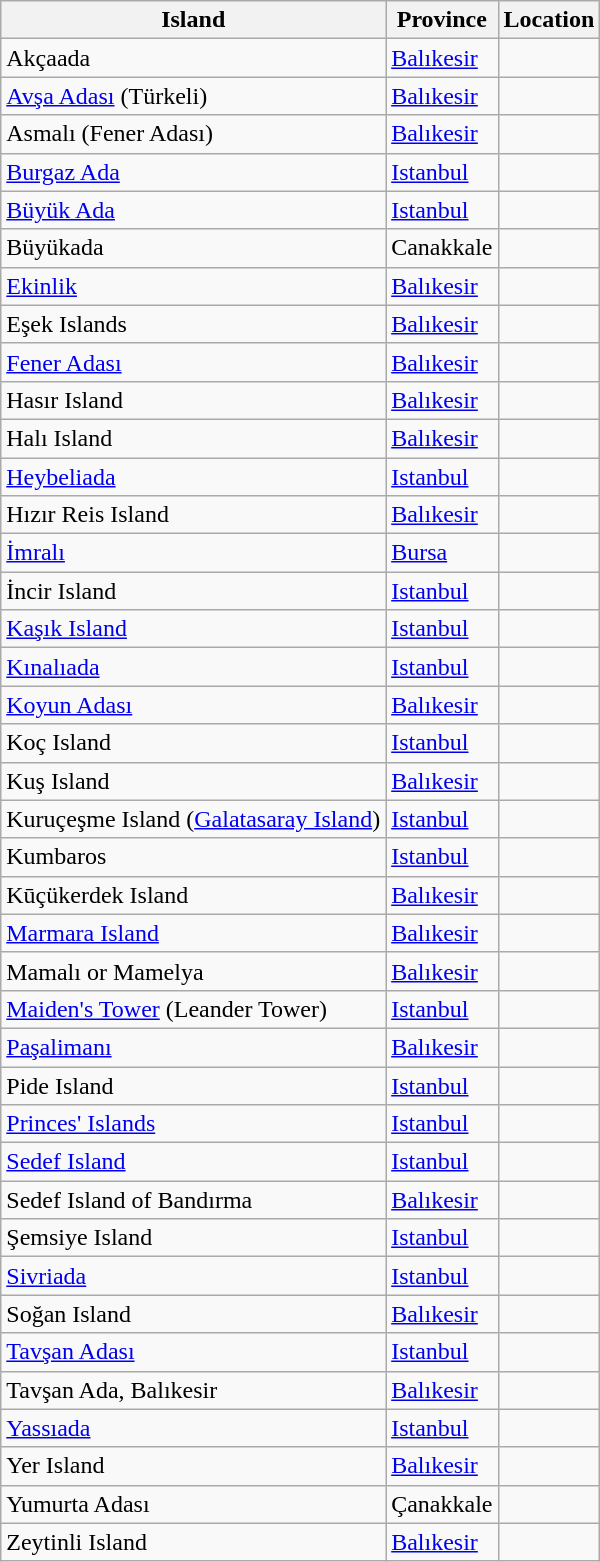<table class="wikitable sortable">
<tr>
<th>Island</th>
<th>Province</th>
<th>Location</th>
</tr>
<tr>
<td>Akçaada</td>
<td><a href='#'>Balıkesir</a></td>
<td></td>
</tr>
<tr>
<td><a href='#'>Avşa Adası</a> (Türkeli)</td>
<td><a href='#'>Balıkesir</a></td>
<td></td>
</tr>
<tr>
<td>Asmalı (Fener Adası)</td>
<td><a href='#'>Balıkesir</a></td>
<td></td>
</tr>
<tr>
<td><a href='#'>Burgaz Ada</a></td>
<td><a href='#'>Istanbul</a></td>
<td></td>
</tr>
<tr>
<td><a href='#'>Büyük Ada</a></td>
<td><a href='#'>Istanbul</a></td>
<td></td>
</tr>
<tr>
<td>Büyükada</td>
<td>Canakkale</td>
<td></td>
</tr>
<tr>
<td><a href='#'>Ekinlik</a></td>
<td><a href='#'>Balıkesir</a></td>
<td></td>
</tr>
<tr>
<td>Eşek Islands </td>
<td><a href='#'>Balıkesir</a></td>
<td></td>
</tr>
<tr>
<td><a href='#'>Fener Adası</a></td>
<td><a href='#'>Balıkesir</a></td>
<td></td>
</tr>
<tr>
<td>Hasır Island</td>
<td><a href='#'>Balıkesir</a></td>
<td></td>
</tr>
<tr>
<td>Halı Island</td>
<td><a href='#'>Balıkesir</a></td>
<td></td>
</tr>
<tr>
<td><a href='#'>Heybeliada</a></td>
<td><a href='#'>Istanbul</a></td>
<td></td>
</tr>
<tr>
<td>Hızır Reis Island</td>
<td><a href='#'>Balıkesir</a></td>
<td></td>
</tr>
<tr>
<td><a href='#'>İmralı</a></td>
<td><a href='#'>Bursa</a></td>
<td></td>
</tr>
<tr>
<td>İncir Island</td>
<td><a href='#'>Istanbul</a></td>
<td></td>
</tr>
<tr>
<td><a href='#'>Kaşık Island</a></td>
<td><a href='#'>Istanbul</a></td>
<td></td>
</tr>
<tr>
<td><a href='#'>Kınalıada</a></td>
<td><a href='#'>Istanbul</a></td>
<td></td>
</tr>
<tr>
<td><a href='#'>Koyun Adası</a> </td>
<td><a href='#'>Balıkesir</a></td>
<td></td>
</tr>
<tr>
<td>Koç Island</td>
<td><a href='#'>Istanbul</a></td>
<td></td>
</tr>
<tr>
<td>Kuş Island</td>
<td><a href='#'>Balıkesir</a></td>
<td></td>
</tr>
<tr>
<td>Kuruçeşme Island (<a href='#'>Galatasaray Island</a>)</td>
<td><a href='#'>Istanbul</a></td>
<td></td>
</tr>
<tr>
<td>Kumbaros</td>
<td><a href='#'>Istanbul</a></td>
<td></td>
</tr>
<tr>
<td>Kūçükerdek Island</td>
<td><a href='#'>Balıkesir</a></td>
<td></td>
</tr>
<tr>
<td><a href='#'>Marmara Island</a></td>
<td><a href='#'>Balıkesir</a></td>
<td></td>
</tr>
<tr>
<td>Mamalı or Mamelya</td>
<td><a href='#'>Balıkesir</a></td>
<td></td>
</tr>
<tr>
<td><a href='#'>Maiden's Tower</a> (Leander Tower)</td>
<td><a href='#'>Istanbul</a></td>
<td></td>
</tr>
<tr>
<td><a href='#'>Paşalimanı</a></td>
<td><a href='#'>Balıkesir</a></td>
<td></td>
</tr>
<tr>
<td>Pide Island</td>
<td><a href='#'>Istanbul</a></td>
<td></td>
</tr>
<tr>
<td><a href='#'>Princes' Islands</a></td>
<td><a href='#'>Istanbul</a></td>
<td></td>
</tr>
<tr>
<td><a href='#'>Sedef Island</a></td>
<td><a href='#'>Istanbul</a></td>
<td></td>
</tr>
<tr>
<td>Sedef Island of Bandırma</td>
<td><a href='#'>Balıkesir</a></td>
<td></td>
</tr>
<tr>
<td>Şemsiye Island</td>
<td><a href='#'>Istanbul</a></td>
<td></td>
</tr>
<tr>
<td><a href='#'>Sivriada</a></td>
<td><a href='#'>Istanbul</a></td>
<td></td>
</tr>
<tr>
<td>Soğan Island</td>
<td><a href='#'>Balıkesir</a></td>
<td></td>
</tr>
<tr>
<td><a href='#'>Tavşan Adası</a> </td>
<td><a href='#'>Istanbul</a></td>
<td></td>
</tr>
<tr>
<td>Tavşan Ada, Balıkesir</td>
<td><a href='#'>Balıkesir</a></td>
<td></td>
</tr>
<tr>
<td><a href='#'>Yassıada</a></td>
<td><a href='#'>Istanbul</a></td>
<td></td>
</tr>
<tr>
<td>Yer Island</td>
<td><a href='#'>Balıkesir</a></td>
<td></td>
</tr>
<tr>
<td>Yumurta Adası</td>
<td>Çanakkale</td>
<td></td>
</tr>
<tr>
<td>Zeytinli Island</td>
<td><a href='#'>Balıkesir</a></td>
<td></td>
</tr>
</table>
